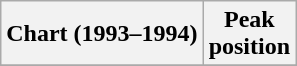<table class="wikitable sortable">
<tr>
<th align="left">Chart (1993–1994)</th>
<th align="center">Peak<br>position</th>
</tr>
<tr>
</tr>
</table>
